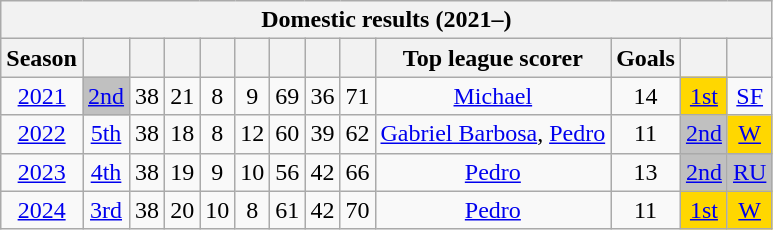<table class="wikitable collapsible mw-collapsed" style="text-align:center">
<tr>
<th colspan="13">Domestic results (2021–)</th>
</tr>
<tr>
<th>Season</th>
<th></th>
<th></th>
<th></th>
<th></th>
<th></th>
<th></th>
<th></th>
<th></th>
<th>Top league scorer</th>
<th>Goals</th>
<th></th>
<th></th>
</tr>
<tr>
<td><a href='#'>2021</a></td>
<td style="background:silver"><a href='#'>2nd</a></td>
<td>38</td>
<td>21</td>
<td>8</td>
<td>9</td>
<td>69</td>
<td>36</td>
<td>71</td>
<td><a href='#'>Michael</a></td>
<td>14</td>
<td style="background:gold"><a href='#'>1st</a></td>
<td><a href='#'>SF</a></td>
</tr>
<tr>
<td><a href='#'>2022</a></td>
<td><a href='#'>5th</a></td>
<td>38</td>
<td>18</td>
<td>8</td>
<td>12</td>
<td>60</td>
<td>39</td>
<td>62</td>
<td><a href='#'>Gabriel Barbosa</a>, <a href='#'>Pedro</a></td>
<td>11</td>
<td style="background:silver"><a href='#'>2nd</a></td>
<td style="background:gold"><a href='#'>W</a></td>
</tr>
<tr>
<td><a href='#'>2023</a></td>
<td><a href='#'>4th</a></td>
<td>38</td>
<td>19</td>
<td>9</td>
<td>10</td>
<td>56</td>
<td>42</td>
<td>66</td>
<td><a href='#'>Pedro</a></td>
<td>13</td>
<td style="background:silver"><a href='#'>2nd</a></td>
<td style="background:silver"><a href='#'>RU</a></td>
</tr>
<tr>
<td><a href='#'>2024</a></td>
<td><a href='#'>3rd</a></td>
<td>38</td>
<td>20</td>
<td>10</td>
<td>8</td>
<td>61</td>
<td>42</td>
<td>70</td>
<td><a href='#'>Pedro</a></td>
<td>11</td>
<td style="background:gold"><a href='#'>1st</a></td>
<td style="background:gold"><a href='#'>W</a></td>
</tr>
</table>
